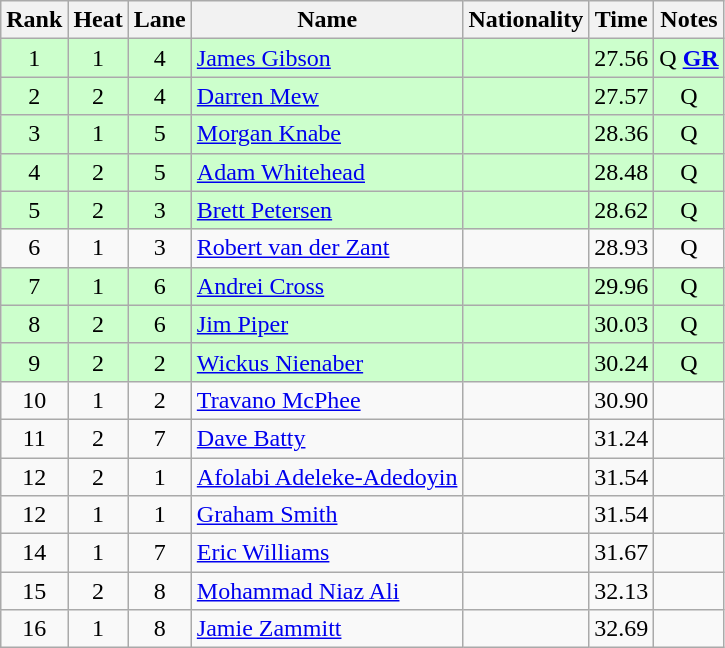<table class="wikitable sortable" style="text-align:center">
<tr>
<th>Rank</th>
<th>Heat</th>
<th>Lane</th>
<th>Name</th>
<th>Nationality</th>
<th>Time</th>
<th>Notes</th>
</tr>
<tr bgcolor=ccffcc>
<td>1</td>
<td>1</td>
<td>4</td>
<td align=left><a href='#'>James Gibson</a></td>
<td align=left></td>
<td>27.56</td>
<td>Q <strong><a href='#'>GR</a></strong></td>
</tr>
<tr bgcolor=ccffcc>
<td>2</td>
<td>2</td>
<td>4</td>
<td align=left><a href='#'>Darren Mew</a></td>
<td align=left></td>
<td>27.57</td>
<td>Q</td>
</tr>
<tr bgcolor=ccffcc>
<td>3</td>
<td>1</td>
<td>5</td>
<td align=left><a href='#'>Morgan Knabe</a></td>
<td align=left></td>
<td>28.36</td>
<td>Q</td>
</tr>
<tr bgcolor=ccffcc>
<td>4</td>
<td>2</td>
<td>5</td>
<td align=left><a href='#'>Adam Whitehead</a></td>
<td align=left></td>
<td>28.48</td>
<td>Q</td>
</tr>
<tr bgcolor=ccffcc>
<td>5</td>
<td>2</td>
<td>3</td>
<td align=left><a href='#'>Brett Petersen</a></td>
<td align=left></td>
<td>28.62</td>
<td>Q</td>
</tr>
<tr>
<td>6</td>
<td>1</td>
<td>3</td>
<td align=left><a href='#'>Robert van der Zant</a></td>
<td align=left></td>
<td>28.93</td>
<td>Q </td>
</tr>
<tr bgcolor=ccffcc>
<td>7</td>
<td>1</td>
<td>6</td>
<td align=left><a href='#'>Andrei Cross</a></td>
<td align=left></td>
<td>29.96</td>
<td>Q</td>
</tr>
<tr bgcolor=ccffcc>
<td>8</td>
<td>2</td>
<td>6</td>
<td align=left><a href='#'>Jim Piper</a></td>
<td align=left></td>
<td>30.03</td>
<td>Q</td>
</tr>
<tr bgcolor=ccffcc>
<td>9</td>
<td>2</td>
<td>2</td>
<td align=left><a href='#'>Wickus Nienaber</a></td>
<td align=left></td>
<td>30.24</td>
<td>Q</td>
</tr>
<tr>
<td>10</td>
<td>1</td>
<td>2</td>
<td align=left><a href='#'>Travano McPhee</a></td>
<td align=left></td>
<td>30.90</td>
<td></td>
</tr>
<tr>
<td>11</td>
<td>2</td>
<td>7</td>
<td align=left><a href='#'>Dave Batty</a></td>
<td align=left></td>
<td>31.24</td>
<td></td>
</tr>
<tr>
<td>12</td>
<td>2</td>
<td>1</td>
<td align=left><a href='#'>Afolabi Adeleke-Adedoyin</a></td>
<td align=left></td>
<td>31.54</td>
<td></td>
</tr>
<tr>
<td>12</td>
<td>1</td>
<td>1</td>
<td align=left><a href='#'>Graham Smith</a></td>
<td align=left></td>
<td>31.54</td>
<td></td>
</tr>
<tr>
<td>14</td>
<td>1</td>
<td>7</td>
<td align=left><a href='#'>Eric Williams</a></td>
<td align=left></td>
<td>31.67</td>
<td></td>
</tr>
<tr>
<td>15</td>
<td>2</td>
<td>8</td>
<td align=left><a href='#'>Mohammad Niaz Ali</a></td>
<td align=left></td>
<td>32.13</td>
<td></td>
</tr>
<tr>
<td>16</td>
<td>1</td>
<td>8</td>
<td align=left><a href='#'>Jamie Zammitt</a></td>
<td align=left></td>
<td>32.69</td>
<td></td>
</tr>
</table>
